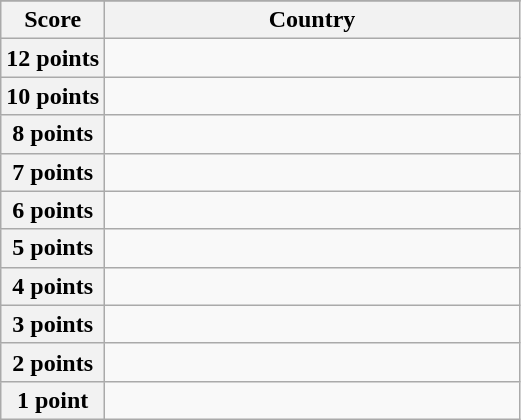<table class="wikitable">
<tr>
</tr>
<tr>
<th scope="col" width="20%">Score</th>
<th scope="col">Country</th>
</tr>
<tr>
<th scope="row">12 points</th>
<td></td>
</tr>
<tr>
<th scope="row">10 points</th>
<td></td>
</tr>
<tr>
<th scope="row">8 points</th>
<td></td>
</tr>
<tr>
<th scope="row">7 points</th>
<td></td>
</tr>
<tr>
<th scope="row">6 points</th>
<td></td>
</tr>
<tr>
<th scope="row">5 points</th>
<td></td>
</tr>
<tr>
<th scope="row">4 points</th>
<td></td>
</tr>
<tr>
<th scope="row">3 points</th>
<td></td>
</tr>
<tr>
<th scope="row">2 points</th>
<td></td>
</tr>
<tr>
<th scope="row">1 point</th>
<td></td>
</tr>
</table>
